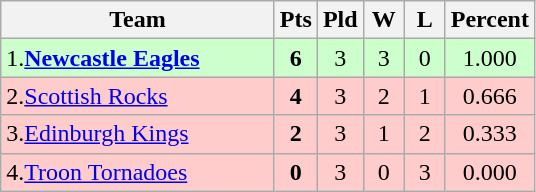<table class="wikitable" style="text-align: center;">
<tr>
<th width="175">Team</th>
<th width="20" abbr="Points">Pts</th>
<th width="20" abbr="Played">Pld</th>
<th width="20" abbr="Won">W</th>
<th width="20" abbr="Lost">L</th>
<th width="20" abbr="Percentage">Percent</th>
</tr>
<tr style="background: #ccffcc;">
<td style="text-align:left;">1.<strong><a href='#'>Newcastle Eagles</a></strong></td>
<td><strong>6</strong></td>
<td>3</td>
<td>3</td>
<td>0</td>
<td>1.000</td>
</tr>
<tr style="background: #ffcccc;">
<td style="text-align:left;">2.<a href='#'>Scottish Rocks</a></td>
<td><strong>4</strong></td>
<td>3</td>
<td>2</td>
<td>1</td>
<td>0.666</td>
</tr>
<tr style="background: #ffcccc;">
<td style="text-align:left;">3.<a href='#'>Edinburgh Kings</a></td>
<td><strong>2</strong></td>
<td>3</td>
<td>1</td>
<td>2</td>
<td>0.333</td>
</tr>
<tr style="background: #ffcccc;">
<td style="text-align:left;">4.<a href='#'>Troon Tornadoes</a></td>
<td><strong>0</strong></td>
<td>3</td>
<td>0</td>
<td>3</td>
<td>0.000</td>
</tr>
</table>
